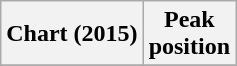<table class="wikitable sortable plainrowheaders" style="text-align:center">
<tr>
<th scope="col">Chart (2015)</th>
<th scope="col">Peak<br>position</th>
</tr>
<tr>
</tr>
</table>
